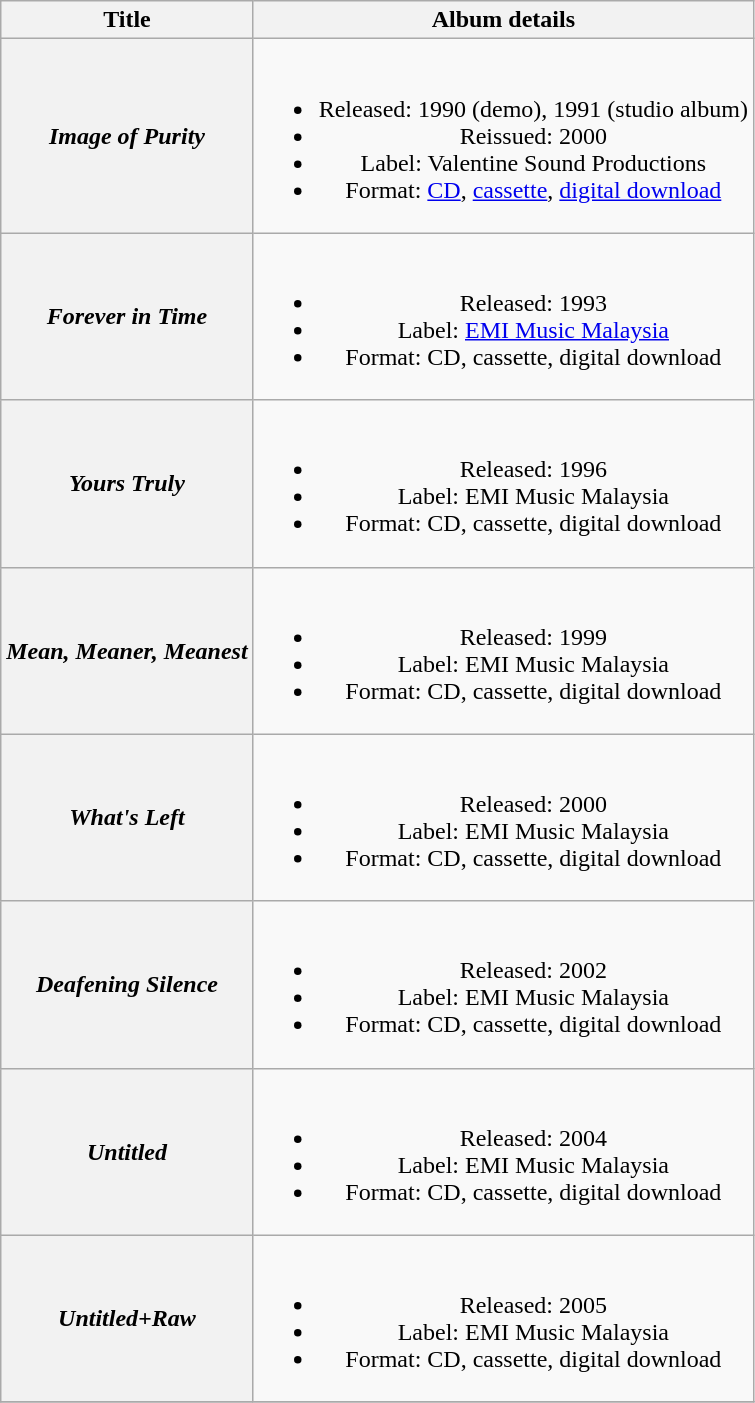<table class="wikitable plainrowheaders" style="text-align:center;">
<tr>
<th scope="col">Title</th>
<th scope="col">Album details</th>
</tr>
<tr>
<th scope="row"><em>Image of Purity</em></th>
<td><br><ul><li>Released: 1990 (demo), 1991 (studio album)</li><li>Reissued: 2000</li><li>Label: Valentine Sound Productions</li><li>Format: <a href='#'>CD</a>, <a href='#'>cassette</a>, <a href='#'>digital download</a></li></ul></td>
</tr>
<tr>
<th scope="row"><em>Forever in Time</em></th>
<td><br><ul><li>Released: 1993</li><li>Label: <a href='#'>EMI Music Malaysia</a></li><li>Format: CD, cassette, digital download</li></ul></td>
</tr>
<tr>
<th scope="row"><em>Yours Truly</em></th>
<td><br><ul><li>Released: 1996</li><li>Label: EMI Music Malaysia</li><li>Format: CD, cassette, digital download</li></ul></td>
</tr>
<tr>
<th scope="row"><em>Mean, Meaner, Meanest</em></th>
<td><br><ul><li>Released: 1999</li><li>Label: EMI Music Malaysia</li><li>Format: CD, cassette, digital download</li></ul></td>
</tr>
<tr>
<th scope="row"><em>What's Left</em></th>
<td><br><ul><li>Released: 2000</li><li>Label: EMI Music Malaysia</li><li>Format: CD, cassette, digital download</li></ul></td>
</tr>
<tr>
<th scope="row"><em>Deafening Silence</em></th>
<td><br><ul><li>Released: 2002</li><li>Label: EMI Music Malaysia</li><li>Format: CD, cassette, digital download</li></ul></td>
</tr>
<tr>
<th scope="row"><em>Untitled</em></th>
<td><br><ul><li>Released: 2004</li><li>Label: EMI Music Malaysia</li><li>Format: CD, cassette, digital download</li></ul></td>
</tr>
<tr>
<th scope="row"><em>Untitled+Raw</em></th>
<td><br><ul><li>Released: 2005</li><li>Label: EMI Music Malaysia</li><li>Format: CD, cassette, digital download</li></ul></td>
</tr>
<tr>
</tr>
</table>
